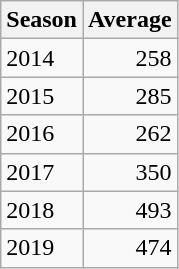<table class="wikitable">
<tr>
<th>Season</th>
<th>Average</th>
</tr>
<tr>
<td>2014</td>
<td align=right>258</td>
</tr>
<tr>
<td>2015</td>
<td align=right>285</td>
</tr>
<tr>
<td>2016</td>
<td align=right>262</td>
</tr>
<tr>
<td>2017</td>
<td align=right>350</td>
</tr>
<tr>
<td>2018</td>
<td align=right>493</td>
</tr>
<tr>
<td>2019</td>
<td align=right>474</td>
</tr>
</table>
